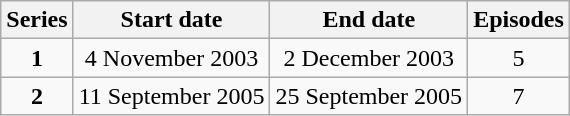<table class="wikitable" style="text-align:center;">
<tr>
<th>Series</th>
<th>Start date</th>
<th>End date</th>
<th>Episodes</th>
</tr>
<tr>
<td><strong>1</strong></td>
<td>4 November 2003</td>
<td>2 December 2003</td>
<td>5</td>
</tr>
<tr>
<td><strong>2</strong></td>
<td>11 September 2005</td>
<td>25 September 2005</td>
<td>7</td>
</tr>
</table>
